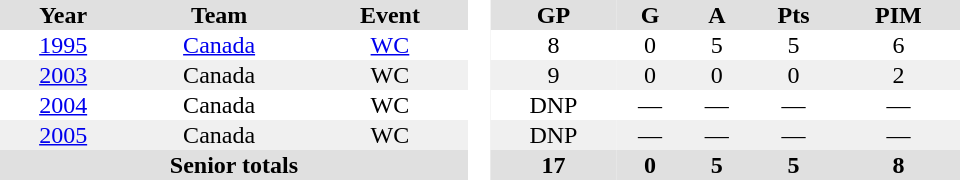<table border="0" cellpadding="1" cellspacing="0" style="text-align:center; width:40em">
<tr ALIGN="center" bgcolor="#e0e0e0">
<th>Year</th>
<th>Team</th>
<th>Event</th>
<th rowspan="99" bgcolor="#ffffff"> </th>
<th>GP</th>
<th>G</th>
<th>A</th>
<th>Pts</th>
<th>PIM</th>
</tr>
<tr>
<td><a href='#'>1995</a></td>
<td><a href='#'>Canada</a></td>
<td><a href='#'>WC</a></td>
<td>8</td>
<td>0</td>
<td>5</td>
<td>5</td>
<td>6</td>
</tr>
<tr bgcolor="#f0f0f0">
<td><a href='#'>2003</a></td>
<td>Canada</td>
<td>WC</td>
<td>9</td>
<td>0</td>
<td>0</td>
<td>0</td>
<td>2</td>
</tr>
<tr>
<td><a href='#'>2004</a></td>
<td>Canada</td>
<td>WC</td>
<td>DNP</td>
<td>—</td>
<td>—</td>
<td>—</td>
<td>—</td>
</tr>
<tr bgcolor="#f0f0f0">
<td><a href='#'>2005</a></td>
<td>Canada</td>
<td>WC</td>
<td>DNP</td>
<td>—</td>
<td>—</td>
<td>—</td>
<td>—</td>
</tr>
<tr bgcolor="#e0e0e0">
<th colspan="3">Senior totals</th>
<th>17</th>
<th>0</th>
<th>5</th>
<th>5</th>
<th>8</th>
</tr>
</table>
